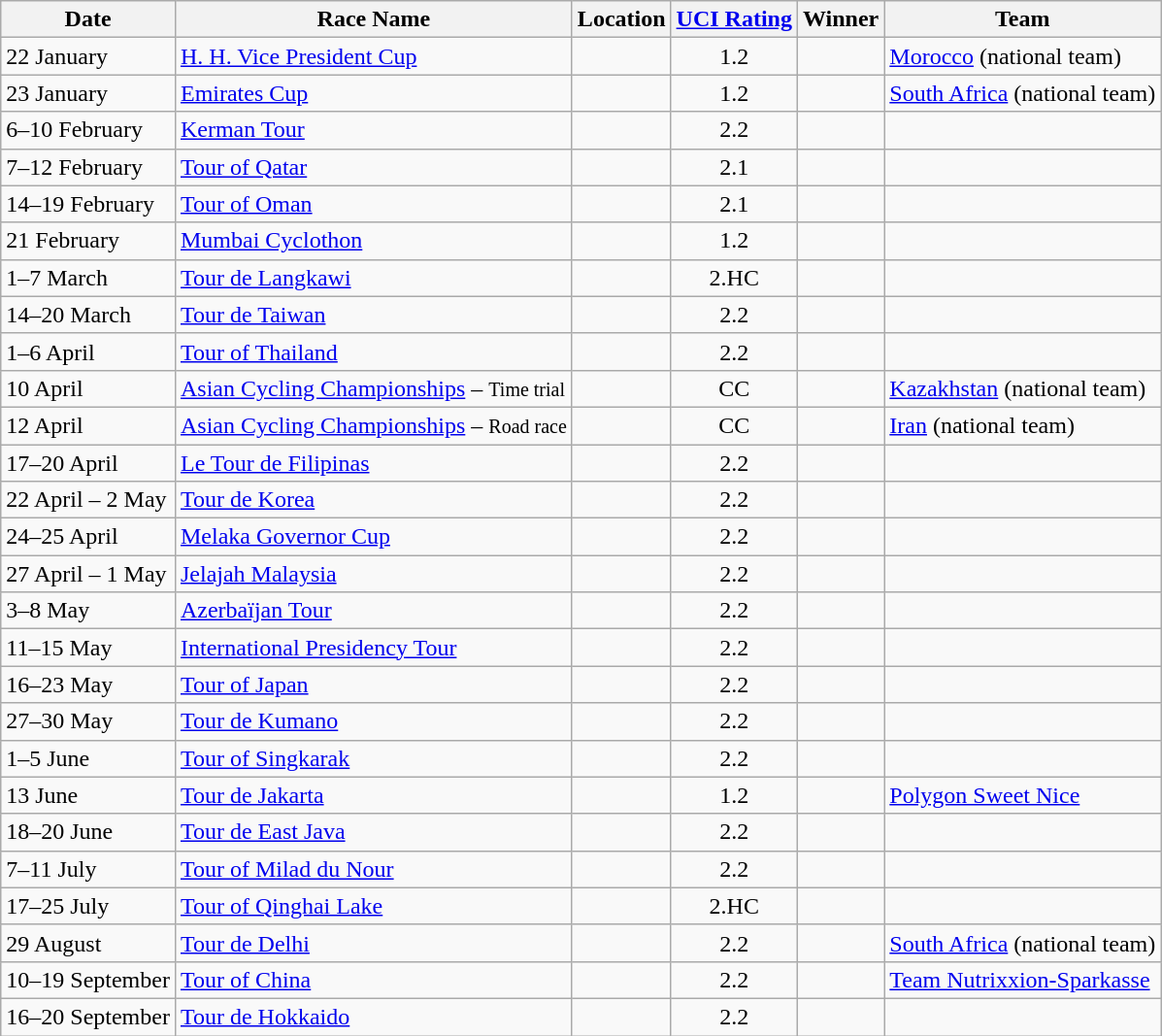<table class="wikitable sortable">
<tr>
<th>Date</th>
<th>Race Name</th>
<th>Location</th>
<th><a href='#'>UCI Rating</a></th>
<th>Winner</th>
<th>Team</th>
</tr>
<tr>
<td>22 January</td>
<td><a href='#'>H. H. Vice President Cup</a></td>
<td></td>
<td align=center>1.2</td>
<td></td>
<td><a href='#'>Morocco</a> (national team)</td>
</tr>
<tr>
<td>23 January</td>
<td><a href='#'>Emirates Cup</a></td>
<td></td>
<td align=center>1.2</td>
<td></td>
<td><a href='#'>South Africa</a> (national team)</td>
</tr>
<tr>
<td>6–10 February</td>
<td><a href='#'>Kerman Tour</a></td>
<td></td>
<td align=center>2.2</td>
<td></td>
<td></td>
</tr>
<tr>
<td>7–12 February</td>
<td><a href='#'>Tour of Qatar</a></td>
<td></td>
<td align=center>2.1</td>
<td></td>
<td></td>
</tr>
<tr>
<td>14–19 February</td>
<td><a href='#'>Tour of Oman</a></td>
<td></td>
<td align=center>2.1</td>
<td></td>
<td></td>
</tr>
<tr>
<td>21 February</td>
<td><a href='#'>Mumbai Cyclothon</a></td>
<td></td>
<td align=center>1.2</td>
<td></td>
<td></td>
</tr>
<tr>
<td>1–7 March</td>
<td><a href='#'>Tour de Langkawi</a></td>
<td></td>
<td align=center>2.HC</td>
<td></td>
<td></td>
</tr>
<tr>
<td>14–20 March</td>
<td><a href='#'>Tour de Taiwan</a></td>
<td></td>
<td align=center>2.2</td>
<td></td>
<td></td>
</tr>
<tr>
<td>1–6 April</td>
<td><a href='#'>Tour of Thailand</a></td>
<td></td>
<td align=center>2.2</td>
<td></td>
<td></td>
</tr>
<tr>
<td>10 April</td>
<td><a href='#'>Asian Cycling Championships</a> – <small>Time trial</small></td>
<td></td>
<td align=center>CC</td>
<td></td>
<td><a href='#'>Kazakhstan</a> (national team)</td>
</tr>
<tr>
<td>12 April</td>
<td><a href='#'>Asian Cycling Championships</a> – <small>Road race</small></td>
<td></td>
<td align=center>CC</td>
<td></td>
<td><a href='#'>Iran</a> (national team)</td>
</tr>
<tr>
<td>17–20 April</td>
<td><a href='#'>Le Tour de Filipinas</a></td>
<td></td>
<td align=center>2.2</td>
<td></td>
<td></td>
</tr>
<tr>
<td>22 April – 2 May</td>
<td><a href='#'>Tour de Korea</a></td>
<td></td>
<td align=center>2.2</td>
<td></td>
<td></td>
</tr>
<tr>
<td>24–25 April</td>
<td><a href='#'>Melaka Governor Cup</a></td>
<td></td>
<td align=center>2.2</td>
<td></td>
<td></td>
</tr>
<tr>
<td>27 April – 1 May</td>
<td><a href='#'>Jelajah Malaysia</a></td>
<td></td>
<td align=center>2.2</td>
<td></td>
<td></td>
</tr>
<tr>
<td>3–8 May</td>
<td><a href='#'>Azerbaïjan Tour</a></td>
<td></td>
<td align=center>2.2</td>
<td></td>
<td></td>
</tr>
<tr>
<td>11–15 May</td>
<td><a href='#'>International Presidency Tour</a></td>
<td></td>
<td align=center>2.2</td>
<td></td>
<td></td>
</tr>
<tr>
<td>16–23 May</td>
<td><a href='#'>Tour of Japan</a></td>
<td></td>
<td align=center>2.2</td>
<td></td>
<td></td>
</tr>
<tr>
<td>27–30 May</td>
<td><a href='#'>Tour de Kumano</a></td>
<td></td>
<td align=center>2.2</td>
<td></td>
<td></td>
</tr>
<tr>
<td>1–5 June</td>
<td><a href='#'>Tour of Singkarak</a></td>
<td></td>
<td align=center>2.2</td>
<td></td>
<td></td>
</tr>
<tr>
<td>13 June</td>
<td><a href='#'>Tour de Jakarta</a></td>
<td></td>
<td align=center>1.2</td>
<td></td>
<td><a href='#'>Polygon Sweet Nice</a></td>
</tr>
<tr>
<td>18–20 June</td>
<td><a href='#'>Tour de East Java</a></td>
<td></td>
<td align=center>2.2</td>
<td></td>
<td></td>
</tr>
<tr>
<td>7–11 July</td>
<td><a href='#'>Tour of Milad du Nour</a></td>
<td></td>
<td align=center>2.2</td>
<td></td>
<td></td>
</tr>
<tr>
<td>17–25 July</td>
<td><a href='#'>Tour of Qinghai Lake</a></td>
<td></td>
<td align=center>2.HC</td>
<td></td>
<td></td>
</tr>
<tr>
<td>29 August</td>
<td><a href='#'>Tour de Delhi</a></td>
<td></td>
<td align=center>2.2</td>
<td></td>
<td><a href='#'>South Africa</a> (national team)</td>
</tr>
<tr>
<td>10–19 September</td>
<td><a href='#'>Tour of China</a></td>
<td></td>
<td align=center>2.2</td>
<td></td>
<td><a href='#'>Team Nutrixxion-Sparkasse</a></td>
</tr>
<tr>
<td>16–20 September</td>
<td><a href='#'>Tour de Hokkaido</a></td>
<td></td>
<td align=center>2.2</td>
<td></td>
<td></td>
</tr>
</table>
